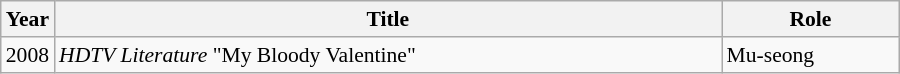<table class="wikitable" style="font-size: 90%; width:600px">
<tr>
<th width=10>Year</th>
<th>Title</th>
<th>Role</th>
</tr>
<tr>
<td>2008</td>
<td><em>HDTV Literature</em> "My Bloody Valentine"</td>
<td>Mu-seong</td>
</tr>
</table>
